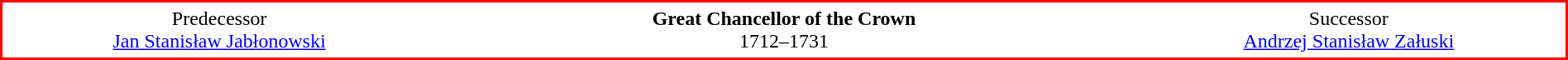<table style="clear:both; background-color: white; border-style: solid; border-color:red; border-width:2px; vertical-align:top; text-align:center; border-collapse: collapse;width:100%;margin-top:3px;" cellpadding="4" cellspacing"0">
<tr>
<td width="25%">Predecessor<br><a href='#'>Jan Stanisław Jabłonowski</a></td>
<td width="10%"></td>
<td width="20%"><strong>Great Chancellor of the Crown</strong><br>1712–1731</td>
<td width="10%"></td>
<td width="25%">Successor<br><a href='#'>Andrzej Stanisław Załuski</a></td>
</tr>
</table>
